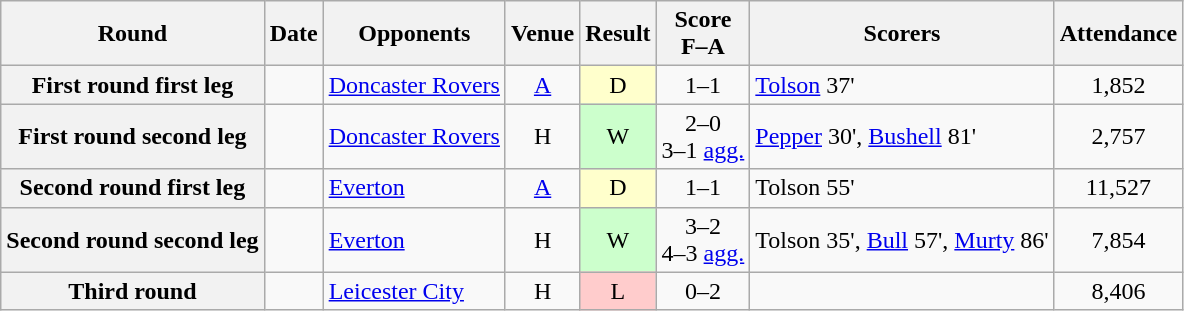<table class="wikitable plainrowheaders sortable" style="text-align:center">
<tr>
<th scope=col>Round</th>
<th scope=col>Date</th>
<th scope=col>Opponents</th>
<th scope=col>Venue</th>
<th scope=col>Result</th>
<th scope=col>Score<br>F–A</th>
<th scope=col class=unsortable>Scorers</th>
<th scope=col>Attendance</th>
</tr>
<tr>
<th scope=row>First round first leg</th>
<td align=left></td>
<td align=left><a href='#'>Doncaster Rovers</a></td>
<td><a href='#'>A</a></td>
<td style="background-color:#FFFFCC">D</td>
<td>1–1</td>
<td align=left><a href='#'>Tolson</a> 37'</td>
<td>1,852</td>
</tr>
<tr>
<th scope=row>First round second leg</th>
<td align=left></td>
<td align=left><a href='#'>Doncaster Rovers</a></td>
<td>H</td>
<td style="background-color:#CCFFCC">W</td>
<td>2–0<br>3–1 <a href='#'>agg.</a></td>
<td align=left><a href='#'>Pepper</a> 30', <a href='#'>Bushell</a> 81'</td>
<td>2,757</td>
</tr>
<tr>
<th scope=row>Second round first leg</th>
<td align=left></td>
<td align=left><a href='#'>Everton</a></td>
<td><a href='#'>A</a></td>
<td style="background-color:#FFFFCC">D</td>
<td>1–1</td>
<td align=left>Tolson 55'</td>
<td>11,527</td>
</tr>
<tr>
<th scope=row>Second round second leg</th>
<td align=left></td>
<td align=left><a href='#'>Everton</a></td>
<td>H</td>
<td style="background-color:#CCFFCC">W</td>
<td>3–2<br>4–3 <a href='#'>agg.</a></td>
<td align=left>Tolson 35', <a href='#'>Bull</a> 57', <a href='#'>Murty</a> 86'</td>
<td>7,854</td>
</tr>
<tr>
<th scope=row>Third round</th>
<td align=left></td>
<td align=left><a href='#'>Leicester City</a></td>
<td>H</td>
<td style="background-color:#FFCCCC">L</td>
<td>0–2</td>
<td align=left></td>
<td>8,406</td>
</tr>
</table>
